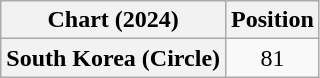<table class="wikitable plainrowheaders" style="text-align:center">
<tr>
<th scope="col">Chart (2024)</th>
<th scope="col">Position</th>
</tr>
<tr>
<th scope="row">South Korea (Circle)</th>
<td>81</td>
</tr>
</table>
